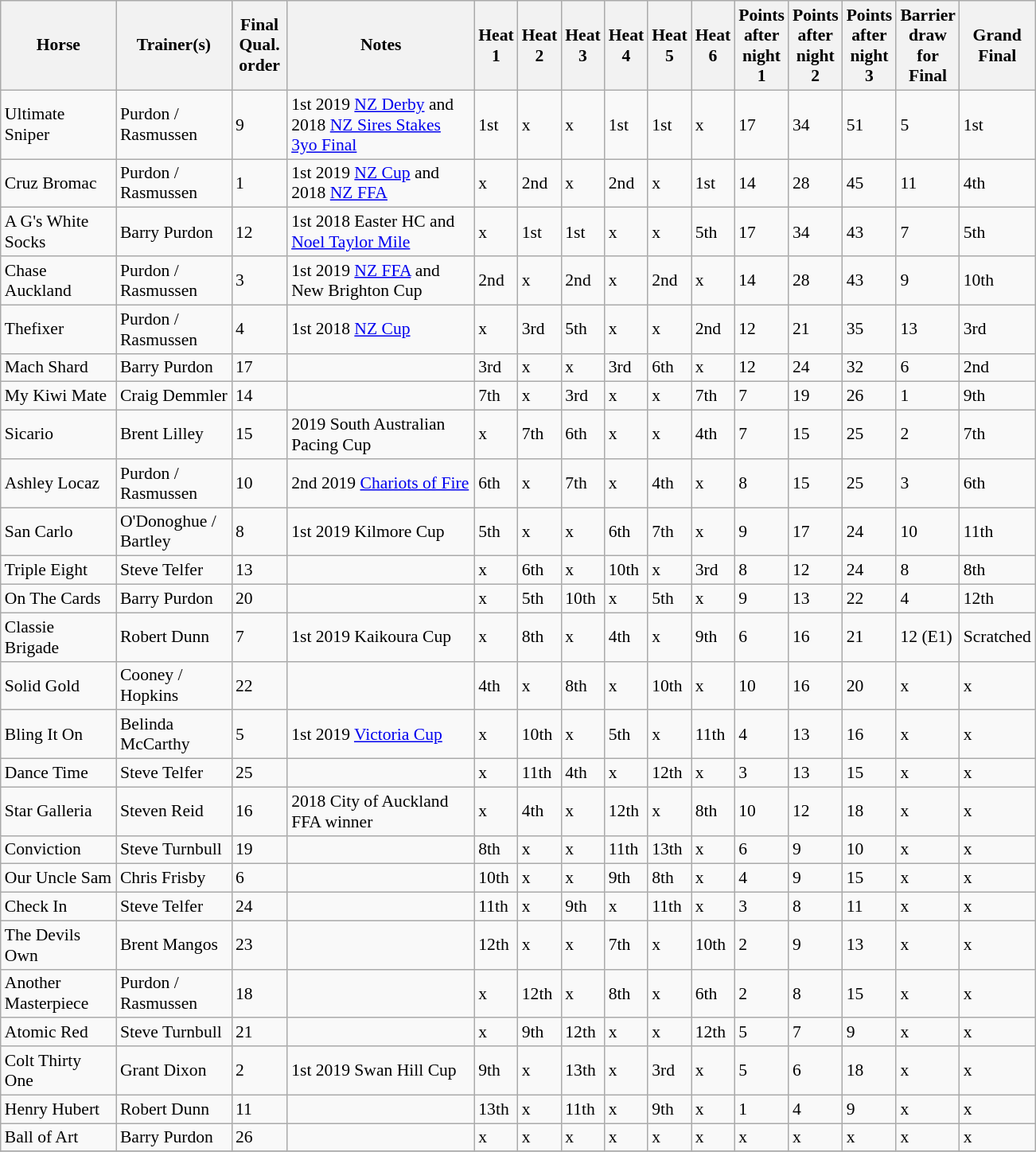<table class="wikitable sortable" style="font-size:90%">
<tr>
<th width="90px">Horse <br></th>
<th width="90px">Trainer(s)<br></th>
<th width="40px">Final Qual. order<br></th>
<th width="150px">Notes<br></th>
<th width="25px">Heat 1<br></th>
<th width="25px">Heat 2<br></th>
<th width="25px">Heat 3<br></th>
<th width="25px">Heat 4<br></th>
<th width="25px">Heat 5<br></th>
<th width="25px">Heat 6<br></th>
<th width="35px">Points after night 1<br></th>
<th width="35px">Points after night 2<br></th>
<th width="35px">Points after night 3<br></th>
<th width="35px">Barrier draw for Final<br></th>
<th width="35px">Grand Final</th>
</tr>
<tr>
<td>Ultimate Sniper</td>
<td>Purdon / Rasmussen</td>
<td>9</td>
<td>1st 2019 <a href='#'>NZ Derby</a> and 2018 <a href='#'>NZ Sires Stakes 3yo Final</a></td>
<td>1st</td>
<td>x</td>
<td>x</td>
<td>1st</td>
<td>1st</td>
<td>x</td>
<td>17</td>
<td>34</td>
<td>51</td>
<td>5</td>
<td>1st</td>
</tr>
<tr>
<td>Cruz Bromac</td>
<td>Purdon / Rasmussen</td>
<td>1</td>
<td>1st 2019 <a href='#'>NZ Cup</a> and 2018 <a href='#'>NZ FFA</a></td>
<td>x</td>
<td>2nd</td>
<td>x</td>
<td>2nd</td>
<td>x</td>
<td>1st</td>
<td>14</td>
<td>28</td>
<td>45</td>
<td>11</td>
<td>4th</td>
</tr>
<tr>
<td>A G's White Socks</td>
<td>Barry Purdon</td>
<td>12</td>
<td>1st 2018 Easter HC and <a href='#'>Noel Taylor Mile</a></td>
<td>x</td>
<td>1st</td>
<td>1st</td>
<td>x</td>
<td>x</td>
<td>5th</td>
<td>17</td>
<td>34</td>
<td>43</td>
<td>7</td>
<td>5th</td>
</tr>
<tr>
<td>Chase Auckland</td>
<td>Purdon / Rasmussen</td>
<td>3</td>
<td>1st 2019 <a href='#'>NZ FFA</a> and New Brighton Cup</td>
<td>2nd</td>
<td>x</td>
<td>2nd</td>
<td>x</td>
<td>2nd</td>
<td>x</td>
<td>14</td>
<td>28</td>
<td>43</td>
<td>9</td>
<td>10th</td>
</tr>
<tr>
<td>Thefixer</td>
<td>Purdon / Rasmussen</td>
<td>4</td>
<td>1st 2018 <a href='#'>NZ Cup</a></td>
<td>x</td>
<td>3rd</td>
<td>5th</td>
<td>x</td>
<td>x</td>
<td>2nd</td>
<td>12</td>
<td>21</td>
<td>35</td>
<td>13</td>
<td>3rd</td>
</tr>
<tr>
<td>Mach Shard</td>
<td>Barry Purdon</td>
<td>17</td>
<td></td>
<td>3rd</td>
<td>x</td>
<td>x</td>
<td>3rd</td>
<td>6th</td>
<td>x</td>
<td>12</td>
<td>24</td>
<td>32</td>
<td>6</td>
<td>2nd</td>
</tr>
<tr>
<td>My Kiwi Mate</td>
<td>Craig Demmler</td>
<td>14</td>
<td></td>
<td>7th</td>
<td>x</td>
<td>3rd</td>
<td>x</td>
<td>x</td>
<td>7th</td>
<td>7</td>
<td>19</td>
<td>26</td>
<td>1</td>
<td>9th</td>
</tr>
<tr>
<td>Sicario</td>
<td>Brent Lilley</td>
<td>15</td>
<td>2019 South Australian Pacing Cup</td>
<td>x</td>
<td>7th</td>
<td>6th</td>
<td>x</td>
<td>x</td>
<td>4th</td>
<td>7</td>
<td>15</td>
<td>25</td>
<td>2</td>
<td>7th</td>
</tr>
<tr>
<td>Ashley Locaz</td>
<td>Purdon / Rasmussen</td>
<td>10</td>
<td>2nd 2019 <a href='#'>Chariots of Fire</a></td>
<td>6th</td>
<td>x</td>
<td>7th</td>
<td>x</td>
<td>4th</td>
<td>x</td>
<td>8</td>
<td>15</td>
<td>25</td>
<td>3</td>
<td>6th</td>
</tr>
<tr>
<td>San Carlo</td>
<td>O'Donoghue / Bartley</td>
<td>8</td>
<td>1st 2019 Kilmore Cup</td>
<td>5th</td>
<td>x</td>
<td>x</td>
<td>6th</td>
<td>7th</td>
<td>x</td>
<td>9</td>
<td>17</td>
<td>24</td>
<td>10</td>
<td>11th</td>
</tr>
<tr>
<td>Triple Eight</td>
<td>Steve Telfer</td>
<td>13</td>
<td></td>
<td>x</td>
<td>6th</td>
<td>x</td>
<td>10th</td>
<td>x</td>
<td>3rd</td>
<td>8</td>
<td>12</td>
<td>24</td>
<td>8</td>
<td>8th</td>
</tr>
<tr>
<td>On The Cards</td>
<td>Barry Purdon</td>
<td>20</td>
<td></td>
<td>x</td>
<td>5th</td>
<td>10th</td>
<td>x</td>
<td>5th</td>
<td>x</td>
<td>9</td>
<td>13</td>
<td>22</td>
<td>4</td>
<td>12th</td>
</tr>
<tr>
<td>Classie Brigade</td>
<td>Robert Dunn</td>
<td>7</td>
<td>1st 2019 Kaikoura Cup</td>
<td>x</td>
<td>8th</td>
<td>x</td>
<td>4th</td>
<td>x</td>
<td>9th</td>
<td>6</td>
<td>16</td>
<td>21</td>
<td>12 (E1)</td>
<td>Scratched</td>
</tr>
<tr>
<td>Solid Gold</td>
<td>Cooney / Hopkins</td>
<td>22</td>
<td></td>
<td>4th</td>
<td>x</td>
<td>8th</td>
<td>x</td>
<td>10th</td>
<td>x</td>
<td>10</td>
<td>16</td>
<td>20</td>
<td>x</td>
<td>x</td>
</tr>
<tr>
<td>Bling It On</td>
<td>Belinda McCarthy</td>
<td>5</td>
<td>1st 2019 <a href='#'>Victoria Cup</a></td>
<td>x</td>
<td>10th</td>
<td>x</td>
<td>5th</td>
<td>x</td>
<td>11th</td>
<td>4</td>
<td>13</td>
<td>16</td>
<td>x</td>
<td>x</td>
</tr>
<tr>
<td>Dance Time</td>
<td>Steve Telfer</td>
<td>25</td>
<td></td>
<td>x</td>
<td>11th</td>
<td>4th</td>
<td>x</td>
<td>12th</td>
<td>x</td>
<td>3</td>
<td>13</td>
<td>15</td>
<td>x</td>
<td>x</td>
</tr>
<tr>
<td>Star Galleria</td>
<td>Steven Reid</td>
<td>16</td>
<td>2018 City of Auckland FFA winner</td>
<td>x</td>
<td>4th</td>
<td>x</td>
<td>12th</td>
<td>x</td>
<td>8th</td>
<td>10</td>
<td>12</td>
<td>18</td>
<td>x</td>
<td>x</td>
</tr>
<tr>
<td>Conviction</td>
<td>Steve Turnbull</td>
<td>19</td>
<td></td>
<td>8th</td>
<td>x</td>
<td>x</td>
<td>11th</td>
<td>13th</td>
<td>x</td>
<td>6</td>
<td>9</td>
<td>10</td>
<td>x</td>
<td>x</td>
</tr>
<tr>
<td>Our Uncle Sam</td>
<td>Chris Frisby</td>
<td>6</td>
<td></td>
<td>10th</td>
<td>x</td>
<td>x</td>
<td>9th</td>
<td>8th</td>
<td>x</td>
<td>4</td>
<td>9</td>
<td>15</td>
<td>x</td>
<td>x</td>
</tr>
<tr>
<td>Check In</td>
<td>Steve Telfer</td>
<td>24</td>
<td></td>
<td>11th</td>
<td>x</td>
<td>9th</td>
<td>x</td>
<td>11th</td>
<td>x</td>
<td>3</td>
<td>8</td>
<td>11</td>
<td>x</td>
<td>x</td>
</tr>
<tr>
<td>The Devils Own</td>
<td>Brent Mangos</td>
<td>23</td>
<td></td>
<td>12th</td>
<td>x</td>
<td>x</td>
<td>7th</td>
<td>x</td>
<td>10th</td>
<td>2</td>
<td>9</td>
<td>13</td>
<td>x</td>
<td>x</td>
</tr>
<tr>
<td>Another Masterpiece</td>
<td>Purdon / Rasmussen</td>
<td>18</td>
<td></td>
<td>x</td>
<td>12th</td>
<td>x</td>
<td>8th</td>
<td>x</td>
<td>6th</td>
<td>2</td>
<td>8</td>
<td>15</td>
<td>x</td>
<td>x</td>
</tr>
<tr>
<td>Atomic Red</td>
<td>Steve Turnbull</td>
<td>21</td>
<td></td>
<td>x</td>
<td>9th</td>
<td>12th</td>
<td>x</td>
<td>x</td>
<td>12th</td>
<td>5</td>
<td>7</td>
<td>9</td>
<td>x</td>
<td>x</td>
</tr>
<tr>
<td>Colt Thirty One</td>
<td>Grant Dixon</td>
<td>2</td>
<td>1st 2019 Swan Hill Cup</td>
<td>9th</td>
<td>x</td>
<td>13th</td>
<td>x</td>
<td>3rd</td>
<td>x</td>
<td>5</td>
<td>6</td>
<td>18</td>
<td>x</td>
<td>x</td>
</tr>
<tr>
<td>Henry Hubert</td>
<td>Robert Dunn</td>
<td>11</td>
<td></td>
<td>13th</td>
<td>x</td>
<td>11th</td>
<td>x</td>
<td>9th</td>
<td>x</td>
<td>1</td>
<td>4</td>
<td>9</td>
<td>x</td>
<td>x</td>
</tr>
<tr>
<td>Ball of Art</td>
<td>Barry Purdon</td>
<td>26</td>
<td></td>
<td>x</td>
<td>x</td>
<td>x</td>
<td>x</td>
<td>x</td>
<td>x</td>
<td>x</td>
<td>x</td>
<td>x</td>
<td>x</td>
<td>x</td>
</tr>
<tr>
</tr>
</table>
